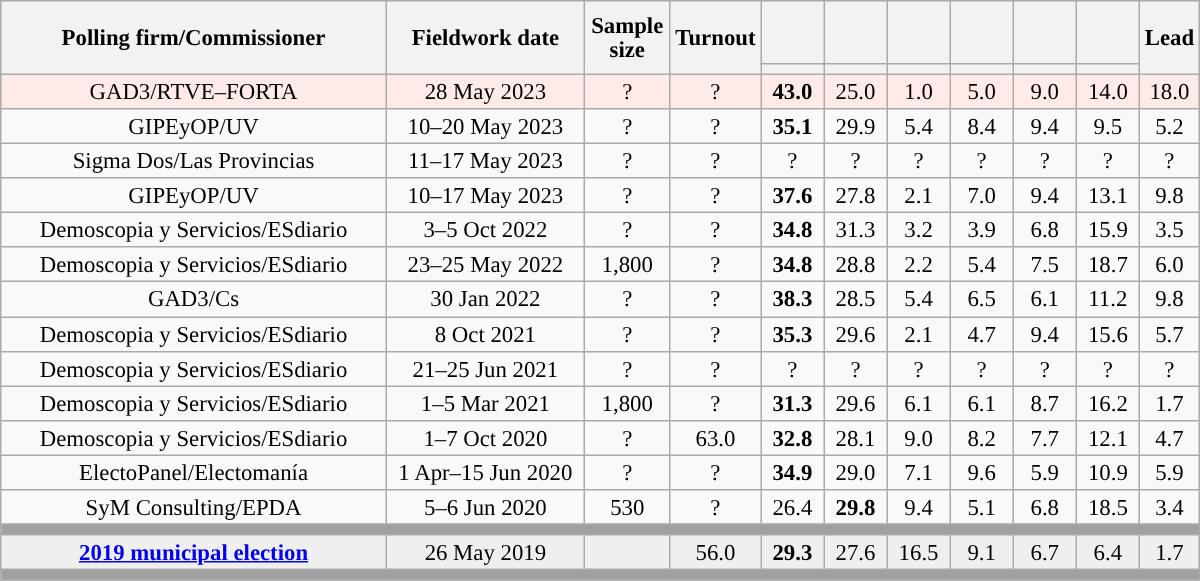<table class="wikitable collapsible collapsed" style="text-align:center; font-size:95%; line-height:16px;">
<tr style="height:42px;">
<th style="width:250px;" rowspan="2">Polling firm/Commissioner</th>
<th style="width:125px;" rowspan="2">Fieldwork date</th>
<th style="width:50px;" rowspan="2">Sample size</th>
<th style="width:45px;" rowspan="2">Turnout</th>
<th style="width:35px;"></th>
<th style="width:35px;"></th>
<th style="width:35px;"></th>
<th style="width:35px;"></th>
<th style="width:35px;"></th>
<th style="width:35px;"></th>
<th style="width:30px;" rowspan="2">Lead</th>
</tr>
<tr>
<th style="color:inherit;background:"></th>
<th style="color:inherit;background:"></th>
<th style="color:inherit;background:"></th>
<th style="color:inherit;background:"></th>
<th style="color:inherit;background:"></th>
<th style="color:inherit;background:"></th>
</tr>
<tr style="background:#FFEAEA;">
<td>GAD3/RTVE–FORTA</td>
<td>28 May 2023</td>
<td>?</td>
<td>?</td>
<td><strong>43.0</strong><br></td>
<td>25.0<br></td>
<td>1.0<br></td>
<td>5.0<br></td>
<td>9.0<br></td>
<td>14.0<br></td>
<td style="background:">18.0</td>
</tr>
<tr>
<td>GIPEyOP/UV</td>
<td>10–20 May 2023</td>
<td>?</td>
<td>?</td>
<td><strong>35.1</strong><br></td>
<td>29.9<br></td>
<td>5.4<br></td>
<td>8.4<br></td>
<td>9.4<br></td>
<td>9.5<br></td>
<td style="background:">5.2</td>
</tr>
<tr>
<td>Sigma Dos/Las Provincias</td>
<td>11–17 May 2023</td>
<td>?</td>
<td>?</td>
<td>?<br></td>
<td>?<br></td>
<td>?<br></td>
<td>?<br></td>
<td>?<br></td>
<td>?<br></td>
<td style="background:">?</td>
</tr>
<tr>
<td>GIPEyOP/UV</td>
<td>10–17 May 2023</td>
<td>?</td>
<td>?</td>
<td><strong>37.6</strong><br></td>
<td>27.8<br></td>
<td>2.1<br></td>
<td>7.0<br></td>
<td>9.4<br></td>
<td>13.1<br></td>
<td style="background:">9.8</td>
</tr>
<tr>
<td>Demoscopia y Servicios/ESdiario</td>
<td>3–5 Oct 2022</td>
<td>?</td>
<td>?</td>
<td><strong>34.8</strong><br></td>
<td>31.3<br></td>
<td>3.2<br></td>
<td>3.9<br></td>
<td>6.8<br></td>
<td>15.9<br></td>
<td style="background:">3.5</td>
</tr>
<tr>
<td>Demoscopia y Servicios/ESdiario</td>
<td>23–25 May 2022</td>
<td>1,800</td>
<td>?</td>
<td><strong>34.8</strong><br></td>
<td>28.8<br></td>
<td>2.2<br></td>
<td>5.4<br></td>
<td>7.5<br></td>
<td>18.7<br></td>
<td style="background:">6.0</td>
</tr>
<tr>
<td>GAD3/Cs</td>
<td>30 Jan 2022</td>
<td>?</td>
<td>?</td>
<td><strong>38.3</strong><br></td>
<td>28.5<br></td>
<td>5.4<br></td>
<td>6.5<br></td>
<td>6.1<br></td>
<td>11.2<br></td>
<td style="background:">9.8</td>
</tr>
<tr>
<td>Demoscopia y Servicios/ESdiario</td>
<td>8 Oct 2021</td>
<td>?</td>
<td>?</td>
<td><strong>35.3</strong><br></td>
<td>29.6<br></td>
<td>2.1<br></td>
<td>4.7<br></td>
<td>9.4<br></td>
<td>15.6<br></td>
<td style="background:">5.7</td>
</tr>
<tr>
<td>Demoscopia y Servicios/ESdiario</td>
<td>21–25 Jun 2021</td>
<td>?</td>
<td>?</td>
<td>?<br></td>
<td>?<br></td>
<td>?<br></td>
<td>?<br></td>
<td>?<br></td>
<td>?<br></td>
<td style="background:">?</td>
</tr>
<tr>
<td>Demoscopia y Servicios/ESdiario</td>
<td>1–5 Mar 2021</td>
<td>1,800</td>
<td>?</td>
<td><strong>31.3</strong><br></td>
<td>29.6<br></td>
<td>6.1<br></td>
<td>6.1<br></td>
<td>8.7<br></td>
<td>16.2<br></td>
<td style="background:">1.7</td>
</tr>
<tr>
<td>Demoscopia y Servicios/ESdiario</td>
<td>1–7 Oct 2020</td>
<td>?</td>
<td>63.0</td>
<td><strong>32.8</strong><br></td>
<td>28.1<br></td>
<td>9.0<br></td>
<td>8.2<br></td>
<td>7.7<br></td>
<td>12.1<br></td>
<td style="background:">4.7</td>
</tr>
<tr>
<td>ElectoPanel/Electomanía</td>
<td>1 Apr–15 Jun 2020</td>
<td>?</td>
<td>?</td>
<td><strong>34.9</strong><br></td>
<td>29.0<br></td>
<td>7.1<br></td>
<td>9.6<br></td>
<td>5.9<br></td>
<td>10.9<br></td>
<td style="background:">5.9</td>
</tr>
<tr>
<td>SyM Consulting/EPDA</td>
<td>5–6 Jun 2020</td>
<td>530</td>
<td>?</td>
<td>26.4<br></td>
<td><strong>29.8</strong><br></td>
<td>9.4<br></td>
<td>5.1<br></td>
<td>6.8<br></td>
<td>18.5<br></td>
<td style="background:">3.4</td>
</tr>
<tr>
<td colspan="11" style="background:#A0A0A0"></td>
</tr>
<tr style="background:#EFEFEF;">
<td><strong><a href='#'>2019 municipal election</a></strong></td>
<td>26 May 2019</td>
<td></td>
<td>56.0</td>
<td><strong>29.3</strong><br></td>
<td>27.6<br></td>
<td>16.5<br></td>
<td>9.1<br></td>
<td>6.7<br></td>
<td>6.4<br></td>
<td style="background:">1.7</td>
</tr>
<tr>
<td colspan="11" style="background:#A0A0A0"></td>
</tr>
</table>
